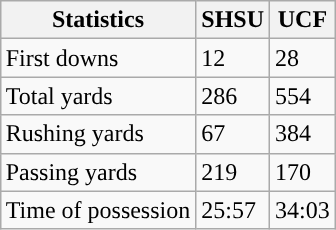<table class="wikitable" style="float: right;">
<tr>
<th>Statistics</th>
<th>SHSU</th>
<th>UCF</th>
</tr>
<tr>
<td>First downs</td>
<td>12</td>
<td>28</td>
</tr>
<tr>
<td>Total yards</td>
<td>286</td>
<td>554</td>
</tr>
<tr>
<td>Rushing yards</td>
<td>67</td>
<td>384</td>
</tr>
<tr>
<td>Passing yards</td>
<td>219</td>
<td>170</td>
</tr>
<tr>
<td>Time of possession</td>
<td>25:57</td>
<td>34:03</td>
</tr>
</table>
